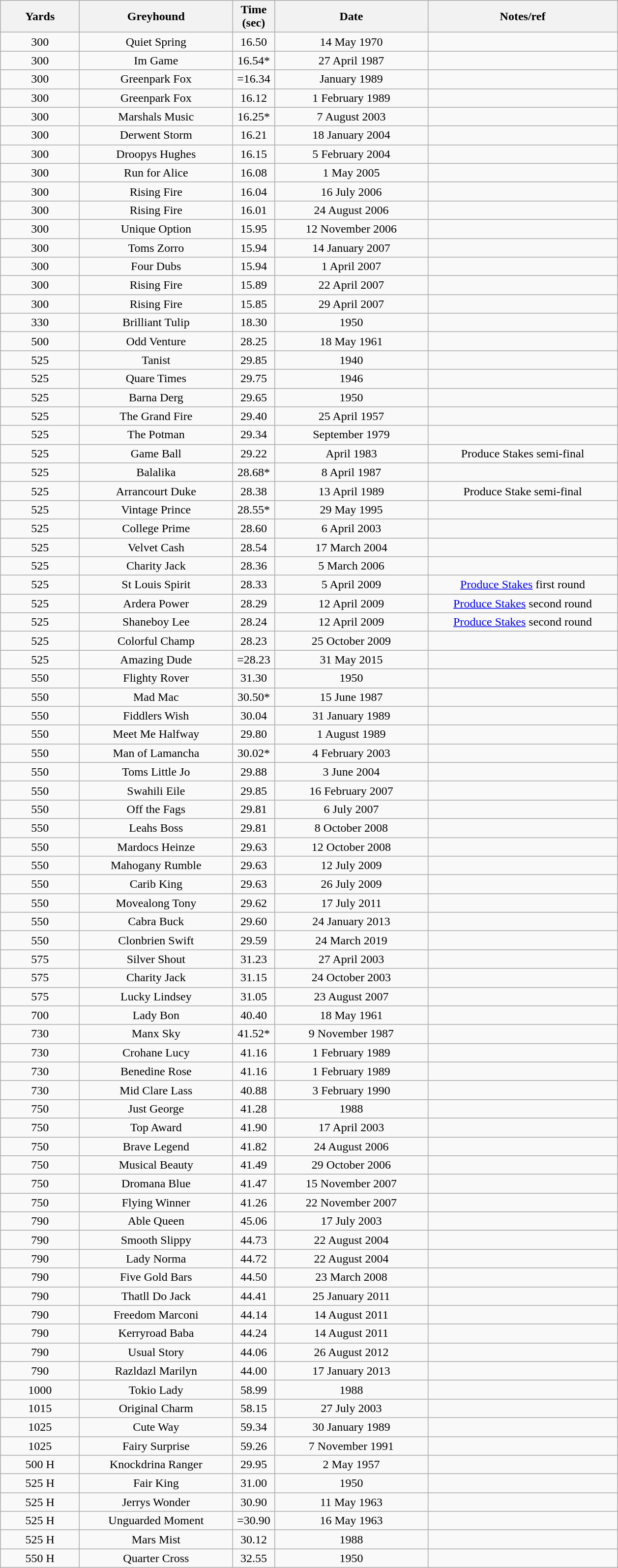<table class="wikitable style="font-size: 100%">
<tr>
<th width=100>Yards</th>
<th width=200>Greyhound</th>
<th width=50>Time (sec)</th>
<th width=200>Date</th>
<th width=250>Notes/ref</th>
</tr>
<tr align=center>
<td>300</td>
<td>Quiet Spring</td>
<td>16.50</td>
<td>14 May 1970</td>
<td></td>
</tr>
<tr align=center>
<td>300</td>
<td>Im Game</td>
<td>16.54*</td>
<td>27 April 1987</td>
<td></td>
</tr>
<tr align=center>
<td>300</td>
<td>Greenpark Fox</td>
<td>=16.34</td>
<td>January 1989</td>
<td></td>
</tr>
<tr align=center>
<td>300</td>
<td>Greenpark Fox</td>
<td>16.12</td>
<td>1 February 1989</td>
<td></td>
</tr>
<tr align=center>
<td>300</td>
<td>Marshals Music</td>
<td>16.25*</td>
<td>7 August 2003</td>
<td></td>
</tr>
<tr align=center>
<td>300</td>
<td>Derwent Storm</td>
<td>16.21</td>
<td>18 January 2004</td>
<td></td>
</tr>
<tr align=center>
<td>300</td>
<td>Droopys Hughes</td>
<td>16.15</td>
<td>5 February 2004</td>
<td></td>
</tr>
<tr align=center>
<td>300</td>
<td>Run for Alice</td>
<td>16.08</td>
<td>1 May 2005</td>
<td></td>
</tr>
<tr align=center>
<td>300</td>
<td>Rising Fire</td>
<td>16.04</td>
<td>16 July 2006</td>
<td></td>
</tr>
<tr align=center>
<td>300</td>
<td>Rising Fire</td>
<td>16.01</td>
<td>24 August 2006</td>
<td></td>
</tr>
<tr align=center>
<td>300</td>
<td>Unique Option</td>
<td>15.95</td>
<td>12 November 2006</td>
<td></td>
</tr>
<tr align=center>
<td>300</td>
<td>Toms Zorro</td>
<td>15.94</td>
<td>14 January 2007</td>
<td></td>
</tr>
<tr align=center>
<td>300</td>
<td>Four Dubs</td>
<td>15.94</td>
<td>1 April 2007</td>
<td></td>
</tr>
<tr align=center>
<td>300</td>
<td>Rising Fire</td>
<td>15.89</td>
<td>22 April 2007</td>
<td></td>
</tr>
<tr align=center>
<td>300</td>
<td>Rising Fire</td>
<td>15.85</td>
<td>29 April 2007</td>
<td></td>
</tr>
<tr align=center>
<td>330</td>
<td>Brilliant Tulip</td>
<td>18.30</td>
<td>1950</td>
<td></td>
</tr>
<tr align=center>
<td>500</td>
<td>Odd Venture</td>
<td>28.25</td>
<td>18 May 1961</td>
<td></td>
</tr>
<tr align=center>
<td>525</td>
<td>Tanist</td>
<td>29.85</td>
<td>1940</td>
<td></td>
</tr>
<tr align=center>
<td>525</td>
<td>Quare Times</td>
<td>29.75</td>
<td>1946</td>
<td></td>
</tr>
<tr align=center>
<td>525</td>
<td>Barna Derg</td>
<td>29.65</td>
<td>1950</td>
<td></td>
</tr>
<tr align=center>
<td>525</td>
<td>The Grand Fire</td>
<td>29.40</td>
<td>25 April 1957</td>
<td></td>
</tr>
<tr align=center>
<td>525</td>
<td>The Potman</td>
<td>29.34</td>
<td>September 1979</td>
<td></td>
</tr>
<tr align=center>
<td>525</td>
<td>Game Ball</td>
<td>29.22</td>
<td>April 1983</td>
<td>Produce Stakes semi-final</td>
</tr>
<tr align=center>
<td>525</td>
<td>Balalika</td>
<td>28.68*</td>
<td>8 April 1987</td>
<td></td>
</tr>
<tr align=center>
<td>525</td>
<td>Arrancourt Duke</td>
<td>28.38</td>
<td>13 April 1989</td>
<td>Produce Stake semi-final</td>
</tr>
<tr align=center>
<td>525</td>
<td>Vintage Prince</td>
<td>28.55*</td>
<td>29 May 1995</td>
<td></td>
</tr>
<tr align=center>
<td>525</td>
<td>College Prime</td>
<td>28.60</td>
<td>6 April 2003</td>
<td></td>
</tr>
<tr align=center>
<td>525</td>
<td>Velvet Cash</td>
<td>28.54</td>
<td>17 March 2004</td>
<td></td>
</tr>
<tr align=center>
<td>525</td>
<td>Charity Jack</td>
<td>28.36</td>
<td>5 March 2006</td>
<td></td>
</tr>
<tr align=center>
<td>525</td>
<td>St Louis Spirit</td>
<td>28.33</td>
<td>5 April 2009</td>
<td><a href='#'>Produce Stakes</a> first round</td>
</tr>
<tr align=center>
<td>525</td>
<td>Ardera Power</td>
<td>28.29</td>
<td>12 April 2009</td>
<td><a href='#'>Produce Stakes</a> second round</td>
</tr>
<tr align=center>
<td>525</td>
<td>Shaneboy Lee</td>
<td>28.24</td>
<td>12 April 2009</td>
<td><a href='#'>Produce Stakes</a> second round</td>
</tr>
<tr align=center>
<td>525</td>
<td>Colorful Champ</td>
<td>28.23</td>
<td>25 October 2009</td>
<td></td>
</tr>
<tr align=center>
<td>525</td>
<td>Amazing Dude</td>
<td>=28.23</td>
<td>31 May 2015</td>
<td></td>
</tr>
<tr align=center>
<td>550</td>
<td>Flighty Rover</td>
<td>31.30</td>
<td>1950</td>
<td></td>
</tr>
<tr align=center>
<td>550</td>
<td>Mad Mac</td>
<td>30.50*</td>
<td>15 June 1987</td>
<td></td>
</tr>
<tr align=center>
<td>550</td>
<td>Fiddlers Wish</td>
<td>30.04</td>
<td>31 January 1989</td>
<td></td>
</tr>
<tr align=center>
<td>550</td>
<td>Meet Me Halfway</td>
<td>29.80</td>
<td>1 August 1989</td>
<td></td>
</tr>
<tr align=center>
<td>550</td>
<td>Man of Lamancha</td>
<td>30.02*</td>
<td>4 February 2003</td>
<td></td>
</tr>
<tr align=center>
<td>550</td>
<td>Toms Little Jo</td>
<td>29.88</td>
<td>3 June 2004</td>
<td></td>
</tr>
<tr align=center>
<td>550</td>
<td>Swahili Eile</td>
<td>29.85</td>
<td>16 February 2007</td>
<td></td>
</tr>
<tr align=center>
<td>550</td>
<td>Off the Fags</td>
<td>29.81</td>
<td>6 July 2007</td>
<td></td>
</tr>
<tr align=center>
<td>550</td>
<td>Leahs Boss</td>
<td>29.81</td>
<td>8 October 2008</td>
<td></td>
</tr>
<tr align=center>
<td>550</td>
<td>Mardocs Heinze</td>
<td>29.63</td>
<td>12 October 2008</td>
<td></td>
</tr>
<tr align=center>
<td>550</td>
<td>Mahogany Rumble</td>
<td>29.63</td>
<td>12 July 2009</td>
<td></td>
</tr>
<tr align=center>
<td>550</td>
<td>Carib King</td>
<td>29.63</td>
<td>26 July 2009</td>
<td></td>
</tr>
<tr align=center>
<td>550</td>
<td>Movealong Tony</td>
<td>29.62</td>
<td>17 July 2011</td>
<td></td>
</tr>
<tr align=center>
<td>550</td>
<td>Cabra Buck</td>
<td>29.60</td>
<td>24 January 2013</td>
<td></td>
</tr>
<tr align=center>
<td>550</td>
<td>Clonbrien Swift</td>
<td>29.59</td>
<td>24 March 2019</td>
<td></td>
</tr>
<tr align=center>
<td>575</td>
<td>Silver Shout</td>
<td>31.23</td>
<td>27 April 2003</td>
<td></td>
</tr>
<tr align=center>
<td>575</td>
<td>Charity Jack</td>
<td>31.15</td>
<td>24 October 2003</td>
<td></td>
</tr>
<tr align=center>
<td>575</td>
<td>Lucky Lindsey</td>
<td>31.05</td>
<td>23 August 2007</td>
<td></td>
</tr>
<tr align=center>
<td>700</td>
<td>Lady Bon</td>
<td>40.40</td>
<td>18 May 1961</td>
<td></td>
</tr>
<tr align=center>
<td>730</td>
<td>Manx Sky</td>
<td>41.52*</td>
<td>9 November 1987</td>
<td></td>
</tr>
<tr align=center>
<td>730</td>
<td>Crohane Lucy</td>
<td>41.16</td>
<td>1 February 1989</td>
<td></td>
</tr>
<tr align=center>
<td>730</td>
<td>Benedine Rose</td>
<td>41.16</td>
<td>1 February 1989</td>
<td></td>
</tr>
<tr align=center>
<td>730</td>
<td>Mid Clare Lass</td>
<td>40.88</td>
<td>3 February 1990</td>
<td></td>
</tr>
<tr align=center>
<td>750</td>
<td>Just George</td>
<td>41.28</td>
<td>1988</td>
<td></td>
</tr>
<tr align=center>
<td>750</td>
<td>Top Award</td>
<td>41.90</td>
<td>17 April 2003</td>
<td></td>
</tr>
<tr align=center>
<td>750</td>
<td>Brave Legend</td>
<td>41.82</td>
<td>24 August 2006</td>
<td></td>
</tr>
<tr align=center>
<td>750</td>
<td>Musical Beauty</td>
<td>41.49</td>
<td>29 October 2006</td>
<td></td>
</tr>
<tr align=center>
<td>750</td>
<td>Dromana Blue</td>
<td>41.47</td>
<td>15 November 2007</td>
<td></td>
</tr>
<tr align=center>
<td>750</td>
<td>Flying Winner</td>
<td>41.26</td>
<td>22 November 2007</td>
<td></td>
</tr>
<tr align=center>
<td>790</td>
<td>Able Queen</td>
<td>45.06</td>
<td>17 July 2003</td>
<td></td>
</tr>
<tr align=center>
<td>790</td>
<td>Smooth Slippy</td>
<td>44.73</td>
<td>22 August 2004</td>
<td></td>
</tr>
<tr align=center>
<td>790</td>
<td>Lady Norma</td>
<td>44.72</td>
<td>22 August 2004</td>
<td></td>
</tr>
<tr align=center>
<td>790</td>
<td>Five Gold Bars</td>
<td>44.50</td>
<td>23 March 2008</td>
<td></td>
</tr>
<tr align=center>
<td>790</td>
<td>Thatll Do Jack</td>
<td>44.41</td>
<td>25 January 2011</td>
<td></td>
</tr>
<tr align=center>
<td>790</td>
<td>Freedom Marconi</td>
<td>44.14</td>
<td>14 August 2011</td>
<td></td>
</tr>
<tr align=center>
<td>790</td>
<td>Kerryroad Baba</td>
<td>44.24</td>
<td>14 August 2011</td>
<td></td>
</tr>
<tr align=center>
<td>790</td>
<td>Usual Story</td>
<td>44.06</td>
<td>26 August 2012</td>
<td></td>
</tr>
<tr align=center>
<td>790</td>
<td>Razldazl Marilyn</td>
<td>44.00</td>
<td>17 January 2013</td>
<td></td>
</tr>
<tr align=center>
<td>1000</td>
<td>Tokio Lady</td>
<td>58.99</td>
<td>1988</td>
<td></td>
</tr>
<tr align=center>
<td>1015</td>
<td>Original Charm</td>
<td>58.15</td>
<td>27 July 2003</td>
<td></td>
</tr>
<tr align=center>
<td>1025</td>
<td>Cute Way</td>
<td>59.34</td>
<td>30 January 1989</td>
<td></td>
</tr>
<tr align=center>
<td>1025</td>
<td>Fairy Surprise</td>
<td>59.26</td>
<td>7 November 1991</td>
<td></td>
</tr>
<tr align=center>
<td>500 H</td>
<td>Knockdrina Ranger</td>
<td>29.95</td>
<td>2 May 1957</td>
<td></td>
</tr>
<tr align=center>
<td>525 H</td>
<td>Fair King</td>
<td>31.00</td>
<td>1950</td>
<td></td>
</tr>
<tr align=center>
<td>525 H</td>
<td>Jerrys Wonder</td>
<td>30.90</td>
<td>11 May 1963</td>
<td></td>
</tr>
<tr align=center>
<td>525 H</td>
<td>Unguarded Moment</td>
<td>=30.90</td>
<td>16 May 1963</td>
<td></td>
</tr>
<tr align=center>
<td>525 H</td>
<td>Mars Mist</td>
<td>30.12</td>
<td>1988</td>
<td></td>
</tr>
<tr align=center>
<td>550 H</td>
<td>Quarter Cross</td>
<td>32.55</td>
<td>1950</td>
<td></td>
</tr>
</table>
